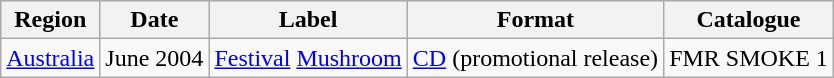<table class="wikitable">
<tr>
<th>Region</th>
<th>Date</th>
<th>Label</th>
<th>Format</th>
<th>Catalogue</th>
</tr>
<tr>
<td><a href='#'>Australia</a></td>
<td>June 2004</td>
<td><a href='#'>Festival</a> <a href='#'>Mushroom</a></td>
<td><a href='#'>CD</a> (promotional release)</td>
<td>FMR SMOKE 1</td>
</tr>
</table>
